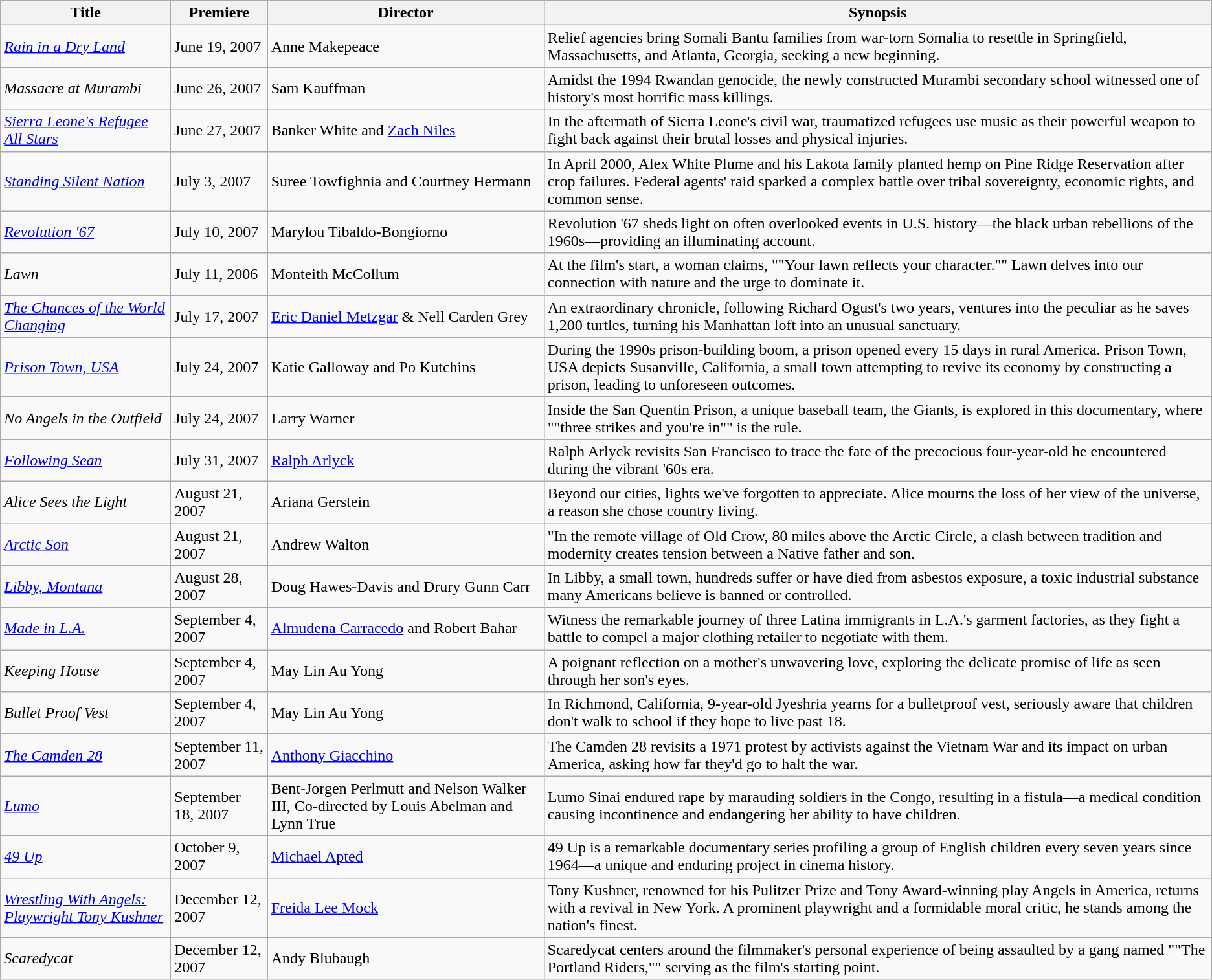<table class="wikitable sortable">
<tr>
<th>Title</th>
<th>Premiere</th>
<th>Director</th>
<th>Synopsis</th>
</tr>
<tr>
<td><em><a href='#'>Rain in a Dry Land</a></em></td>
<td>June 19, 2007</td>
<td>Anne Makepeace</td>
<td>Relief agencies bring Somali Bantu families from war-torn Somalia to resettle in Springfield, Massachusetts, and Atlanta, Georgia, seeking a new beginning.</td>
</tr>
<tr>
<td><em>Massacre at Murambi</em></td>
<td>June 26, 2007</td>
<td>Sam Kauffman</td>
<td>Amidst the 1994 Rwandan genocide, the newly constructed Murambi secondary school witnessed one of history's most horrific mass killings.</td>
</tr>
<tr>
<td><em><a href='#'>Sierra Leone's Refugee All Stars</a></em></td>
<td>June 27, 2007</td>
<td>Banker White and <a href='#'>Zach Niles</a></td>
<td>In the aftermath of Sierra Leone's civil war, traumatized refugees use music as their powerful weapon to fight back against their brutal losses and physical injuries.</td>
</tr>
<tr>
<td><em><a href='#'>Standing Silent Nation</a></em></td>
<td>July 3, 2007</td>
<td>Suree Towfighnia and Courtney Hermann</td>
<td>In April 2000, Alex White Plume and his Lakota family planted hemp on Pine Ridge Reservation after crop failures. Federal agents' raid sparked a complex battle over tribal sovereignty, economic rights, and common sense.</td>
</tr>
<tr>
<td><em><a href='#'>Revolution '67</a></em></td>
<td>July 10, 2007</td>
<td>Marylou Tibaldo-Bongiorno</td>
<td>Revolution '67 sheds light on often overlooked events in U.S. history—the black urban rebellions of the 1960s—providing an illuminating account.</td>
</tr>
<tr>
<td><em>Lawn</em></td>
<td>July 11, 2006</td>
<td>Monteith McCollum</td>
<td>At the film's start, a woman claims, ""Your lawn reflects your character."" Lawn delves into our connection with nature and the urge to dominate it.</td>
</tr>
<tr>
<td><em><a href='#'>The Chances of the World Changing</a></em></td>
<td>July 17, 2007</td>
<td><a href='#'>Eric Daniel Metzgar</a> & Nell Carden Grey</td>
<td>An extraordinary chronicle, following Richard Ogust's two years, ventures into the peculiar as he saves 1,200 turtles, turning his Manhattan loft into an unusual sanctuary.</td>
</tr>
<tr>
<td><em><a href='#'>Prison Town, USA</a></em></td>
<td>July 24, 2007</td>
<td>Katie Galloway and Po Kutchins</td>
<td>During the 1990s prison-building boom, a prison opened every 15 days in rural America. Prison Town, USA depicts Susanville, California, a small town attempting to revive its economy by constructing a prison, leading to unforeseen outcomes.</td>
</tr>
<tr>
<td><em>No Angels in the Outfield</em></td>
<td>July 24, 2007</td>
<td>Larry Warner</td>
<td>Inside the San Quentin Prison, a unique baseball team, the Giants, is explored in this documentary, where ""three strikes and you're in"" is the rule.</td>
</tr>
<tr>
<td><em><a href='#'>Following Sean</a></em></td>
<td>July 31, 2007</td>
<td><a href='#'>Ralph Arlyck</a></td>
<td>Ralph Arlyck revisits San Francisco to trace the fate of the precocious four-year-old he encountered during the vibrant '60s era.</td>
</tr>
<tr>
<td><em>Alice Sees the Light</em></td>
<td>August 21, 2007</td>
<td>Ariana Gerstein</td>
<td>Beyond our cities, lights we've forgotten to appreciate. Alice mourns the loss of her view of the universe, a reason she chose country living.</td>
</tr>
<tr>
<td><em><a href='#'>Arctic Son</a></em></td>
<td>August 21, 2007</td>
<td>Andrew Walton</td>
<td>"In the remote village of Old Crow, 80 miles above the Arctic Circle, a clash between tradition and modernity creates tension between a Native father and son.</td>
</tr>
<tr>
<td><em><a href='#'>Libby, Montana</a></em></td>
<td>August 28, 2007</td>
<td>Doug Hawes-Davis and Drury Gunn Carr</td>
<td>In Libby, a small town, hundreds suffer or have died from asbestos exposure, a toxic industrial substance many Americans believe is banned or controlled.</td>
</tr>
<tr>
<td><em><a href='#'>Made in L.A.</a></em></td>
<td>September 4, 2007</td>
<td><a href='#'>Almudena Carracedo</a> and Robert Bahar</td>
<td>Witness the remarkable journey of three Latina immigrants in L.A.'s garment factories, as they fight a battle to compel a major clothing retailer to negotiate with them.</td>
</tr>
<tr>
<td><em>Keeping House</em></td>
<td>September 4, 2007</td>
<td>May Lin Au Yong</td>
<td>A poignant reflection on a mother's unwavering love, exploring the delicate promise of life as seen through her son's eyes.</td>
</tr>
<tr>
<td><em>Bullet Proof Vest</em></td>
<td>September 4, 2007</td>
<td>May Lin Au Yong</td>
<td>In Richmond, California, 9-year-old Jyeshria yearns for a bulletproof vest, seriously aware that children don't walk to school if they hope to live past 18.</td>
</tr>
<tr>
<td><em><a href='#'>The Camden 28</a></em></td>
<td>September 11, 2007</td>
<td><a href='#'>Anthony Giacchino</a></td>
<td>The Camden 28 revisits a 1971 protest by activists against the Vietnam War and its impact on urban America, asking how far they'd go to halt the war.</td>
</tr>
<tr>
<td><em><a href='#'>Lumo</a></em></td>
<td>September 18, 2007</td>
<td>Bent-Jorgen Perlmutt and Nelson Walker III, Co-directed by Louis Abelman and Lynn True</td>
<td>Lumo Sinai endured rape by marauding soldiers in the Congo, resulting in a fistula—a medical condition causing incontinence and endangering her ability to have children.</td>
</tr>
<tr>
<td><em><a href='#'>49 Up</a></em></td>
<td>October 9, 2007</td>
<td><a href='#'>Michael Apted</a></td>
<td>49 Up is a remarkable documentary series profiling a group of English children every seven years since 1964—a unique and enduring project in cinema history.</td>
</tr>
<tr>
<td><em><a href='#'>Wrestling With Angels: Playwright Tony Kushner</a></em></td>
<td>December 12, 2007</td>
<td><a href='#'>Freida Lee Mock</a></td>
<td>Tony Kushner, renowned for his Pulitzer Prize and Tony Award-winning play Angels in America, returns with a revival in New York. A prominent playwright and a formidable moral critic, he stands among the nation's finest.</td>
</tr>
<tr>
<td><em>Scaredycat</em></td>
<td>December 12, 2007</td>
<td>Andy Blubaugh</td>
<td>Scaredycat centers around the filmmaker's personal experience of being assaulted by a gang named ""The Portland Riders,"" serving as the film's starting point.</td>
</tr>
</table>
